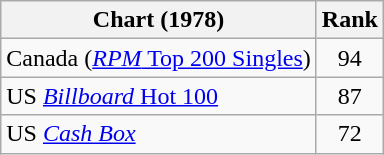<table class="wikitable sortable">
<tr>
<th>Chart (1978)</th>
<th>Rank</th>
</tr>
<tr>
<td>Canada (<a href='#'><em>RPM</em> Top 200 Singles</a>)</td>
<td align="center">94</td>
</tr>
<tr>
<td>US <a href='#'><em>Billboard</em> Hot 100</a></td>
<td align="center">87</td>
</tr>
<tr>
<td>US <a href='#'><em>Cash Box</em></a></td>
<td align="center">72</td>
</tr>
</table>
